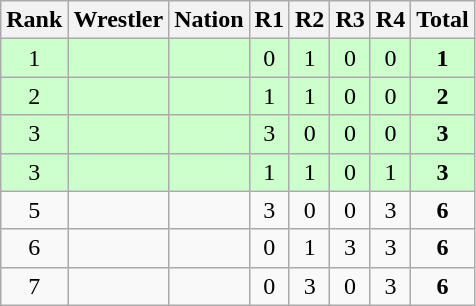<table class="wikitable sortable" style="text-align:center;">
<tr>
<th>Rank</th>
<th>Wrestler</th>
<th>Nation</th>
<th>R1</th>
<th>R2</th>
<th>R3</th>
<th>R4</th>
<th>Total</th>
</tr>
<tr style="background:#cfc;">
<td>1</td>
<td align=left></td>
<td align=left></td>
<td>0</td>
<td>1</td>
<td>0</td>
<td>0</td>
<td><strong>1</strong></td>
</tr>
<tr style="background:#cfc;">
<td>2</td>
<td align=left></td>
<td align=left></td>
<td>1</td>
<td>1</td>
<td>0</td>
<td>0</td>
<td><strong>2</strong></td>
</tr>
<tr style="background:#cfc;">
<td>3</td>
<td align=left></td>
<td align=left></td>
<td>3</td>
<td>0</td>
<td>0</td>
<td>0</td>
<td><strong>3</strong></td>
</tr>
<tr style="background:#cfc;">
<td>3</td>
<td align=left></td>
<td align=left></td>
<td>1</td>
<td>1</td>
<td>0</td>
<td>1</td>
<td><strong>3</strong></td>
</tr>
<tr>
<td>5</td>
<td align=left></td>
<td align=left></td>
<td>3</td>
<td>0</td>
<td>0</td>
<td>3</td>
<td><strong>6</strong></td>
</tr>
<tr>
<td>6</td>
<td align=left></td>
<td align=left></td>
<td>0</td>
<td>1</td>
<td>3</td>
<td>3</td>
<td><strong>6</strong></td>
</tr>
<tr>
<td>7</td>
<td align=left></td>
<td align=left></td>
<td>0</td>
<td>3</td>
<td>0</td>
<td>3</td>
<td><strong>6</strong></td>
</tr>
</table>
